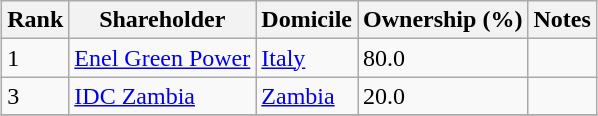<table class="wikitable sortable" style="margin: 0.5em auto">
<tr>
<th>Rank</th>
<th>Shareholder</th>
<th>Domicile</th>
<th>Ownership (%)</th>
<th>Notes</th>
</tr>
<tr>
<td>1</td>
<td><a href='#'>Enel Green Power</a></td>
<td><a href='#'>Italy</a></td>
<td>80.0</td>
<td></td>
</tr>
<tr>
<td>3</td>
<td><a href='#'>IDC Zambia</a></td>
<td><a href='#'>Zambia</a></td>
<td>20.0</td>
<td></td>
</tr>
<tr>
</tr>
</table>
